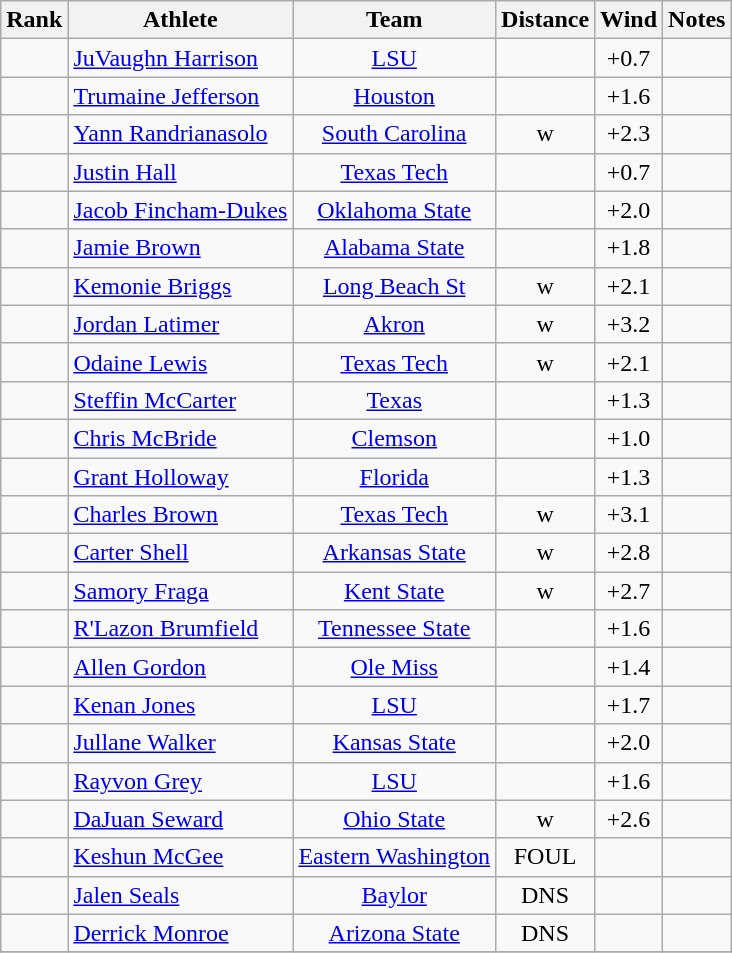<table class="wikitable sortable" style="text-align:center">
<tr>
<th>Rank</th>
<th>Athlete</th>
<th>Team</th>
<th>Distance</th>
<th>Wind</th>
<th>Notes</th>
</tr>
<tr>
<td></td>
<td align=left> <a href='#'>JuVaughn Harrison</a></td>
<td><a href='#'>LSU</a></td>
<td></td>
<td>+0.7</td>
<td></td>
</tr>
<tr>
<td></td>
<td align=left> <a href='#'>Trumaine Jefferson</a></td>
<td><a href='#'>Houston</a></td>
<td></td>
<td>+1.6</td>
<td></td>
</tr>
<tr>
<td></td>
<td align=left> <a href='#'>Yann Randrianasolo</a></td>
<td><a href='#'>South Carolina</a></td>
<td>w</td>
<td>+2.3</td>
<td></td>
</tr>
<tr>
<td></td>
<td align=left> <a href='#'>Justin Hall</a></td>
<td><a href='#'>Texas Tech</a></td>
<td></td>
<td>+0.7</td>
<td></td>
</tr>
<tr>
<td></td>
<td align=left> <a href='#'>Jacob Fincham-Dukes</a></td>
<td><a href='#'>Oklahoma State</a></td>
<td></td>
<td>+2.0</td>
<td></td>
</tr>
<tr>
<td></td>
<td align=left> <a href='#'>Jamie Brown</a></td>
<td><a href='#'>Alabama State</a></td>
<td></td>
<td>+1.8</td>
<td></td>
</tr>
<tr>
<td></td>
<td align=left> <a href='#'>Kemonie Briggs</a></td>
<td><a href='#'>Long Beach St</a></td>
<td>w</td>
<td>+2.1</td>
<td></td>
</tr>
<tr>
<td></td>
<td align=left> <a href='#'>Jordan Latimer</a></td>
<td><a href='#'>Akron</a></td>
<td>w</td>
<td>+3.2</td>
<td></td>
</tr>
<tr>
<td></td>
<td align=left> <a href='#'>Odaine Lewis</a></td>
<td><a href='#'>Texas Tech</a></td>
<td>w</td>
<td>+2.1</td>
<td></td>
</tr>
<tr>
<td></td>
<td align=left> <a href='#'>Steffin McCarter</a></td>
<td><a href='#'>Texas</a></td>
<td></td>
<td>+1.3</td>
<td></td>
</tr>
<tr>
<td></td>
<td align=left> <a href='#'>Chris McBride</a></td>
<td><a href='#'>Clemson</a></td>
<td></td>
<td>+1.0</td>
<td></td>
</tr>
<tr>
<td></td>
<td align=left> <a href='#'>Grant Holloway</a></td>
<td><a href='#'>Florida</a></td>
<td></td>
<td>+1.3</td>
<td></td>
</tr>
<tr>
<td></td>
<td align=left> <a href='#'>Charles Brown</a></td>
<td><a href='#'>Texas Tech</a></td>
<td>w</td>
<td>+3.1</td>
<td></td>
</tr>
<tr>
<td></td>
<td align=left> <a href='#'>Carter Shell</a></td>
<td><a href='#'>Arkansas State</a></td>
<td>w</td>
<td>+2.8</td>
<td></td>
</tr>
<tr>
<td></td>
<td align=left> <a href='#'>Samory Fraga</a></td>
<td><a href='#'>Kent State</a></td>
<td>w</td>
<td>+2.7</td>
<td></td>
</tr>
<tr>
<td></td>
<td align=left> <a href='#'>R'Lazon Brumfield</a></td>
<td><a href='#'>Tennessee State</a></td>
<td></td>
<td>+1.6</td>
<td></td>
</tr>
<tr>
<td></td>
<td align=left> <a href='#'>Allen Gordon</a></td>
<td><a href='#'>Ole Miss</a></td>
<td></td>
<td>+1.4</td>
<td></td>
</tr>
<tr>
<td></td>
<td align=left> <a href='#'>Kenan Jones</a></td>
<td><a href='#'>LSU</a></td>
<td></td>
<td>+1.7</td>
<td></td>
</tr>
<tr>
<td></td>
<td align=left> <a href='#'>Jullane Walker</a></td>
<td><a href='#'>Kansas State</a></td>
<td></td>
<td>+2.0</td>
<td></td>
</tr>
<tr>
<td></td>
<td align=left> <a href='#'>Rayvon Grey</a></td>
<td><a href='#'>LSU</a></td>
<td></td>
<td>+1.6</td>
<td></td>
</tr>
<tr>
<td></td>
<td align=left> <a href='#'>DaJuan Seward</a></td>
<td><a href='#'>Ohio State</a></td>
<td>w</td>
<td>+2.6</td>
<td></td>
</tr>
<tr>
<td></td>
<td align=left> <a href='#'>Keshun McGee</a></td>
<td><a href='#'>Eastern Washington</a></td>
<td>FOUL</td>
<td></td>
<td></td>
</tr>
<tr>
<td></td>
<td align=left> <a href='#'>Jalen Seals</a></td>
<td><a href='#'>Baylor</a></td>
<td>DNS</td>
<td></td>
<td></td>
</tr>
<tr>
<td></td>
<td align=left> <a href='#'>Derrick Monroe</a></td>
<td><a href='#'>Arizona State</a></td>
<td>DNS</td>
<td></td>
<td></td>
</tr>
<tr>
</tr>
</table>
